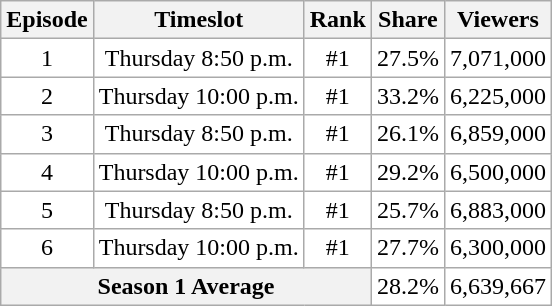<table class="wikitable" style="text-align:center; background:#fff;">
<tr>
<th>Episode</th>
<th>Timeslot</th>
<th>Rank</th>
<th>Share</th>
<th>Viewers</th>
</tr>
<tr>
<td>1</td>
<td>Thursday 8:50 p.m.</td>
<td>#1</td>
<td>27.5%</td>
<td>7,071,000</td>
</tr>
<tr>
<td>2</td>
<td>Thursday 10:00 p.m.</td>
<td>#1</td>
<td>33.2%</td>
<td>6,225,000</td>
</tr>
<tr>
<td>3</td>
<td>Thursday 8:50 p.m.</td>
<td>#1</td>
<td>26.1%</td>
<td>6,859,000</td>
</tr>
<tr>
<td>4</td>
<td>Thursday 10:00 p.m.</td>
<td>#1</td>
<td>29.2%</td>
<td>6,500,000</td>
</tr>
<tr>
<td>5</td>
<td>Thursday 8:50 p.m.</td>
<td>#1</td>
<td>25.7%</td>
<td>6,883,000</td>
</tr>
<tr>
<td>6</td>
<td>Thursday 10:00 p.m.</td>
<td>#1</td>
<td>27.7%</td>
<td>6,300,000</td>
</tr>
<tr>
<th colspan=3>Season 1 Average</th>
<td>28.2%</td>
<td>6,639,667</td>
</tr>
</table>
